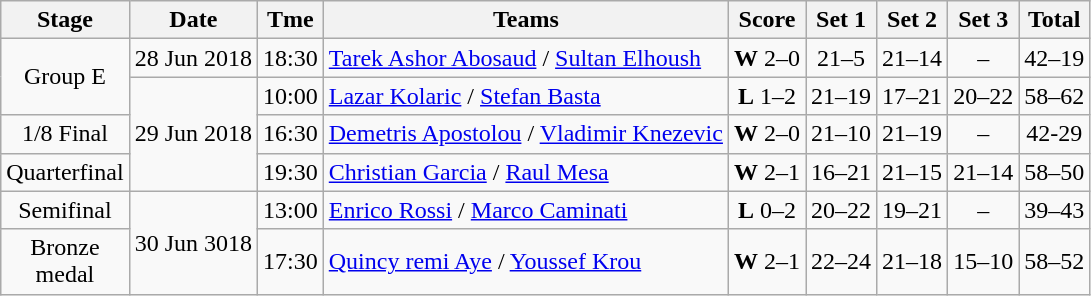<table class=wikitable>
<tr>
<th width=60>Stage</th>
<th>Date</th>
<th>Tme</th>
<th>Teams</th>
<th>Score</th>
<th>Set 1</th>
<th>Set 2</th>
<th>Set 3</th>
<th>Total</th>
</tr>
<tr align=center>
<td rowspan=2>Group E</td>
<td>28 Jun 2018</td>
<td>18:30</td>
<td align=left> <a href='#'>Tarek Ashor Abosaud</a> /  <a href='#'>Sultan Elhoush</a></td>
<td><strong>W</strong> 2–0</td>
<td>21–5</td>
<td>21–14</td>
<td>–</td>
<td>42–19</td>
</tr>
<tr align=center>
<td rowspan=3>29 Jun 2018</td>
<td>10:00</td>
<td align=left> <a href='#'>Lazar Kolaric</a> / <a href='#'>Stefan Basta</a></td>
<td><strong>L</strong> 1–2</td>
<td>21–19</td>
<td>17–21</td>
<td>20–22</td>
<td>58–62</td>
</tr>
<tr align=center>
<td>1/8 Final</td>
<td>16:30</td>
<td align=left> <a href='#'>Demetris Apostolou</a> / <a href='#'>Vladimir Knezevic</a></td>
<td><strong>W</strong> 2–0</td>
<td>21–10</td>
<td>21–19</td>
<td>–</td>
<td>42-29</td>
</tr>
<tr align=center>
<td>Quarterfinal</td>
<td>19:30</td>
<td align=left> <a href='#'>Christian Garcia</a> / <a href='#'>Raul Mesa</a></td>
<td><strong>W</strong> 2–1</td>
<td>16–21</td>
<td>21–15</td>
<td>21–14</td>
<td>58–50</td>
</tr>
<tr align=center>
<td>Semifinal</td>
<td rowspan=2>30 Jun 3018</td>
<td>13:00</td>
<td align=left> <a href='#'>Enrico Rossi</a> / <a href='#'>Marco Caminati</a></td>
<td><strong>L</strong> 0–2</td>
<td>20–22</td>
<td>19–21</td>
<td>–</td>
<td>39–43</td>
</tr>
<tr align=center>
<td>Bronze medal</td>
<td>17:30</td>
<td align=left> <a href='#'>Quincy remi Aye</a> / <a href='#'>Youssef Krou</a></td>
<td><strong>W</strong> 2–1</td>
<td>22–24</td>
<td>21–18</td>
<td>15–10</td>
<td>58–52</td>
</tr>
</table>
